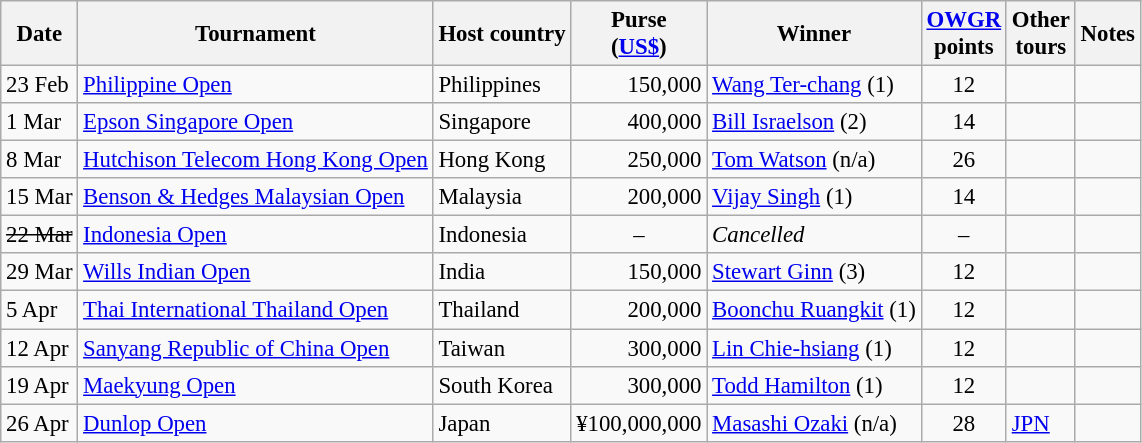<table class="wikitable" style="font-size:95%">
<tr>
<th>Date</th>
<th>Tournament</th>
<th>Host country</th>
<th>Purse<br>(<a href='#'>US$</a>)</th>
<th>Winner</th>
<th><a href='#'>OWGR</a><br>points</th>
<th>Other<br>tours</th>
<th>Notes</th>
</tr>
<tr>
<td>23 Feb</td>
<td><a href='#'>Philippine Open</a></td>
<td>Philippines</td>
<td align=right>150,000</td>
<td> <a href='#'>Wang Ter-chang</a> (1)</td>
<td align=center>12</td>
<td></td>
<td></td>
</tr>
<tr>
<td>1 Mar</td>
<td><a href='#'>Epson Singapore Open</a></td>
<td>Singapore</td>
<td align=right>400,000</td>
<td> <a href='#'>Bill Israelson</a> (2)</td>
<td align=center>14</td>
<td></td>
<td></td>
</tr>
<tr>
<td>8 Mar</td>
<td><a href='#'>Hutchison Telecom Hong Kong Open</a></td>
<td>Hong Kong</td>
<td align=right>250,000</td>
<td> <a href='#'>Tom Watson</a> (n/a)</td>
<td align=center>26</td>
<td></td>
<td></td>
</tr>
<tr>
<td>15 Mar</td>
<td><a href='#'>Benson & Hedges Malaysian Open</a></td>
<td>Malaysia</td>
<td align=right>200,000</td>
<td> <a href='#'>Vijay Singh</a> (1)</td>
<td align=center>14</td>
<td></td>
<td></td>
</tr>
<tr>
<td><s>22 Mar</s></td>
<td><a href='#'>Indonesia Open</a></td>
<td>Indonesia</td>
<td align=center>–</td>
<td><em>Cancelled</em></td>
<td align=center>–</td>
<td></td>
<td></td>
</tr>
<tr>
<td>29 Mar</td>
<td><a href='#'>Wills Indian Open</a></td>
<td>India</td>
<td align=right>150,000</td>
<td> <a href='#'>Stewart Ginn</a> (3)</td>
<td align=center>12</td>
<td></td>
<td></td>
</tr>
<tr>
<td>5 Apr</td>
<td><a href='#'>Thai International Thailand Open</a></td>
<td>Thailand</td>
<td align=right>200,000</td>
<td> <a href='#'>Boonchu Ruangkit</a> (1)</td>
<td align=center>12</td>
<td></td>
<td></td>
</tr>
<tr>
<td>12 Apr</td>
<td><a href='#'>Sanyang Republic of China Open</a></td>
<td>Taiwan</td>
<td align=right>300,000</td>
<td> <a href='#'>Lin Chie-hsiang</a> (1)</td>
<td align=center>12</td>
<td></td>
<td></td>
</tr>
<tr>
<td>19 Apr</td>
<td><a href='#'>Maekyung Open</a></td>
<td>South Korea</td>
<td align=right>300,000</td>
<td> <a href='#'>Todd Hamilton</a> (1)</td>
<td align=center>12</td>
<td></td>
<td></td>
</tr>
<tr>
<td>26 Apr</td>
<td><a href='#'>Dunlop Open</a></td>
<td>Japan</td>
<td align=right>¥100,000,000</td>
<td> <a href='#'>Masashi Ozaki</a> (n/a)</td>
<td align=center>28</td>
<td><a href='#'>JPN</a></td>
<td></td>
</tr>
</table>
